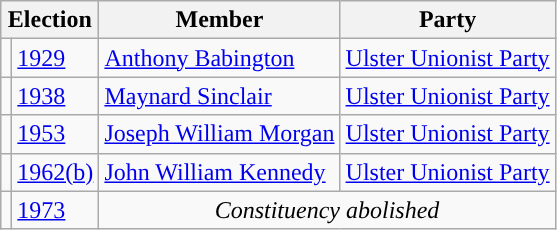<table class="wikitable">
<tr>
<th colspan="2">Election</th>
<th>Member</th>
<th>Party</th>
</tr>
<tr>
<td rowspan="1" style="background-color: "></td>
<td><a href='#'>1929</a></td>
<td rowspan="1"><a href='#'>Anthony Babington</a></td>
<td rowspan="1"><a href='#'>Ulster Unionist Party</a></td>
</tr>
<tr>
<td rowspan="1" style="background-color: "></td>
<td><a href='#'>1938</a></td>
<td rowspan="1"><a href='#'>Maynard Sinclair</a></td>
<td rowspan="1"><a href='#'>Ulster Unionist Party</a></td>
</tr>
<tr>
<td rowspan="1" style="background-color: "></td>
<td><a href='#'>1953</a></td>
<td rowspan="1"><a href='#'>Joseph William Morgan</a></td>
<td rowspan="1"><a href='#'>Ulster Unionist Party</a></td>
</tr>
<tr>
<td rowspan="1" style="background-color: "></td>
<td><a href='#'>1962(b)</a></td>
<td rowspan="1"><a href='#'>John William Kennedy</a></td>
<td rowspan="1"><a href='#'>Ulster Unionist Party</a></td>
</tr>
<tr>
<td></td>
<td><a href='#'>1973</a></td>
<td colspan="3" align=center><em>Constituency abolished</em></td>
</tr>
</table>
